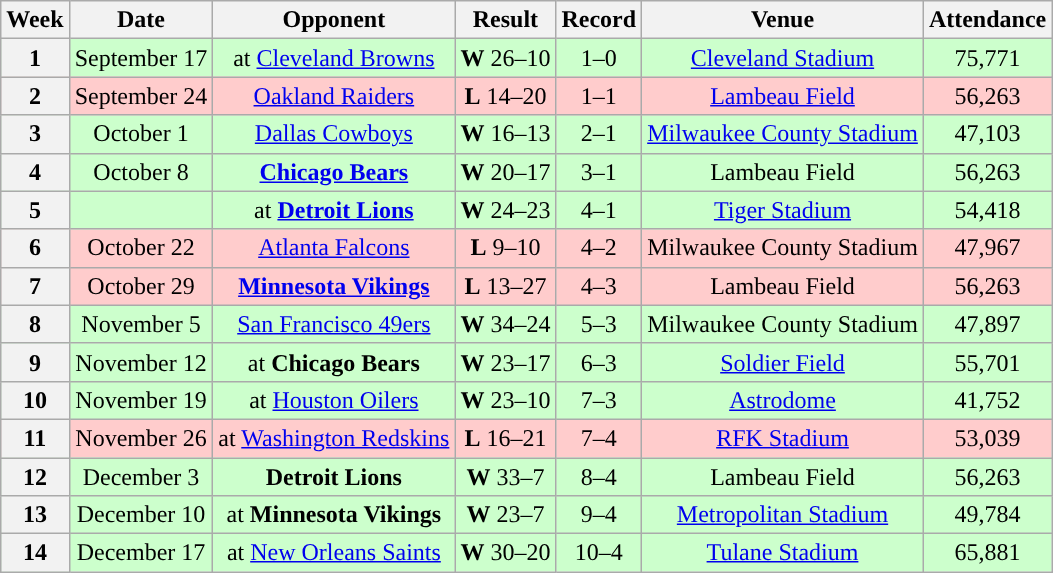<table class="wikitable" style="text-align:center">
<tr>
<th>Week</th>
<th>Date</th>
<th>Opponent</th>
<th>Result</th>
<th>Record</th>
<th>Venue</th>
<th>Attendance</th>
</tr>
<tr style="background:#cfc">
<th>1</th>
<td>September 17</td>
<td>at <a href='#'>Cleveland Browns</a></td>
<td><strong>W</strong> 26–10</td>
<td>1–0</td>
<td><a href='#'>Cleveland Stadium</a></td>
<td>75,771</td>
</tr>
<tr style="background:#fcc">
<th>2</th>
<td>September 24</td>
<td><a href='#'>Oakland Raiders</a></td>
<td><strong>L</strong> 14–20</td>
<td>1–1</td>
<td><a href='#'>Lambeau Field</a></td>
<td>56,263</td>
</tr>
<tr style="background:#cfc">
<th>3</th>
<td>October 1</td>
<td><a href='#'>Dallas Cowboys</a></td>
<td><strong>W</strong> 16–13</td>
<td>2–1</td>
<td><a href='#'>Milwaukee County Stadium</a></td>
<td>47,103</td>
</tr>
<tr style="background:#cfc">
<th>4</th>
<td>October 8</td>
<td><strong><a href='#'>Chicago Bears</a></strong></td>
<td><strong>W</strong> 20–17</td>
<td>3–1</td>
<td>Lambeau Field</td>
<td>56,263</td>
</tr>
<tr style="background:#cfc">
<th>5</th>
<td></td>
<td>at <strong><a href='#'>Detroit Lions</a></strong></td>
<td><strong>W</strong> 24–23</td>
<td>4–1</td>
<td><a href='#'>Tiger Stadium</a></td>
<td>54,418</td>
</tr>
<tr style="background:#fcc">
<th>6</th>
<td>October 22</td>
<td><a href='#'>Atlanta Falcons</a></td>
<td><strong>L</strong> 9–10</td>
<td>4–2</td>
<td>Milwaukee County Stadium</td>
<td>47,967</td>
</tr>
<tr style="background:#fcc">
<th>7</th>
<td>October 29</td>
<td><strong><a href='#'>Minnesota Vikings</a></strong></td>
<td><strong>L</strong> 13–27</td>
<td>4–3</td>
<td>Lambeau Field</td>
<td>56,263</td>
</tr>
<tr style="background:#cfc">
<th>8</th>
<td>November 5</td>
<td><a href='#'>San Francisco 49ers</a></td>
<td><strong>W</strong> 34–24</td>
<td>5–3</td>
<td>Milwaukee County Stadium</td>
<td>47,897</td>
</tr>
<tr style="background:#cfc">
<th>9</th>
<td>November 12</td>
<td>at <strong>Chicago Bears</strong></td>
<td><strong>W</strong> 23–17</td>
<td>6–3</td>
<td><a href='#'>Soldier Field</a></td>
<td>55,701</td>
</tr>
<tr style="background:#cfc">
<th>10</th>
<td>November 19</td>
<td>at <a href='#'>Houston Oilers</a></td>
<td><strong>W</strong> 23–10</td>
<td>7–3</td>
<td><a href='#'>Astrodome</a></td>
<td>41,752</td>
</tr>
<tr style="background:#fcc">
<th>11</th>
<td>November 26</td>
<td>at <a href='#'>Washington Redskins</a></td>
<td><strong>L</strong> 16–21</td>
<td>7–4</td>
<td><a href='#'>RFK Stadium</a></td>
<td>53,039</td>
</tr>
<tr style="background:#cfc">
<th>12</th>
<td>December 3</td>
<td><strong>Detroit Lions</strong></td>
<td><strong>W</strong> 33–7</td>
<td>8–4</td>
<td>Lambeau Field</td>
<td>56,263</td>
</tr>
<tr style="background:#cfc">
<th>13</th>
<td>December 10</td>
<td>at <strong>Minnesota Vikings</strong></td>
<td><strong>W</strong> 23–7</td>
<td>9–4</td>
<td><a href='#'>Metropolitan Stadium</a></td>
<td>49,784</td>
</tr>
<tr style="background:#cfc">
<th>14</th>
<td>December 17</td>
<td>at <a href='#'>New Orleans Saints</a></td>
<td><strong>W</strong> 30–20</td>
<td>10–4</td>
<td><a href='#'>Tulane Stadium</a></td>
<td>65,881</td>
</tr>
</table>
